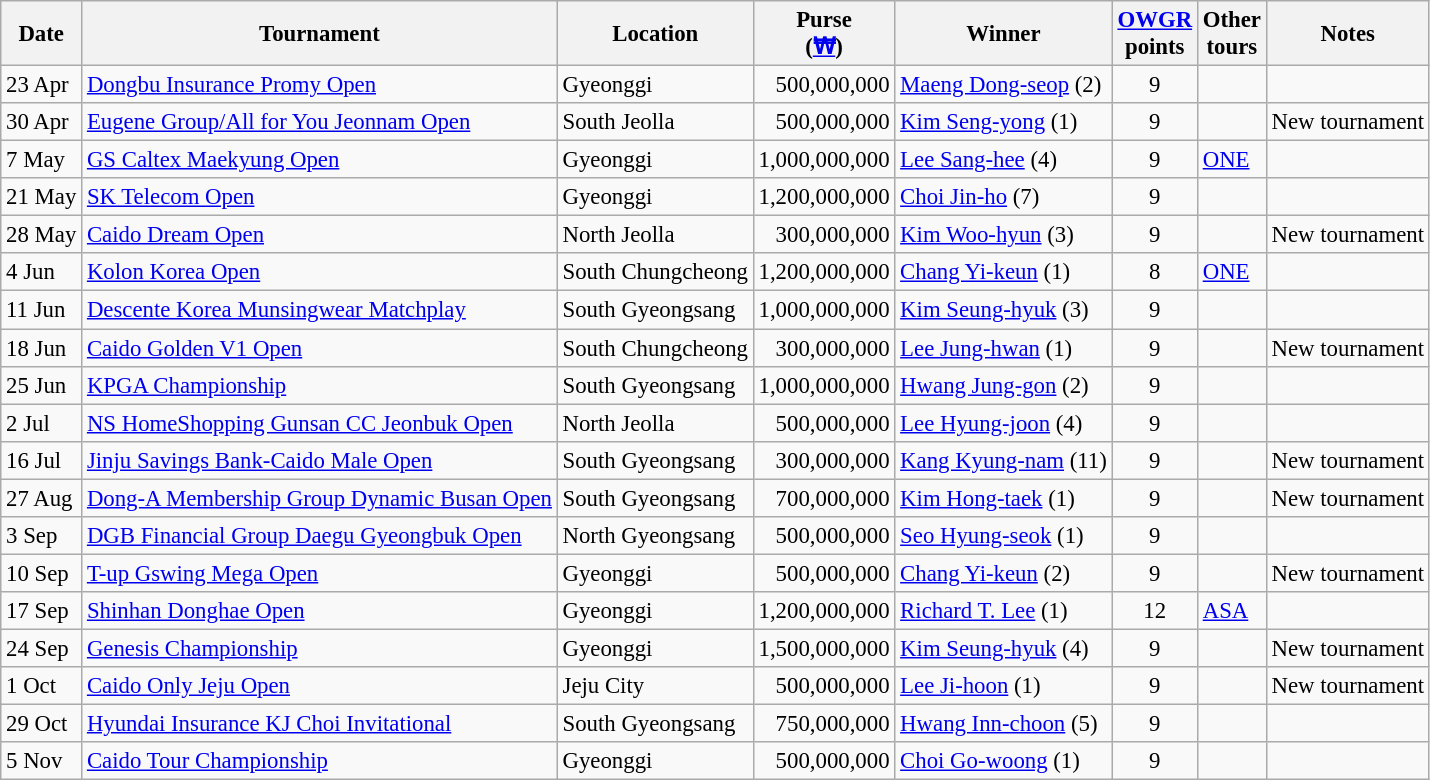<table class="wikitable" style="font-size:95%;">
<tr>
<th>Date</th>
<th>Tournament</th>
<th>Location</th>
<th>Purse<br>(<a href='#'>₩</a>)</th>
<th>Winner</th>
<th><a href='#'>OWGR</a><br>points</th>
<th>Other<br>tours</th>
<th>Notes</th>
</tr>
<tr>
<td>23 Apr</td>
<td><a href='#'>Dongbu Insurance Promy Open</a></td>
<td>Gyeonggi</td>
<td align=right>500,000,000</td>
<td> <a href='#'>Maeng Dong-seop</a> (2)</td>
<td align=center>9</td>
<td></td>
<td></td>
</tr>
<tr>
<td>30 Apr</td>
<td><a href='#'>Eugene Group/All for You Jeonnam Open</a></td>
<td>South Jeolla</td>
<td align=right>500,000,000</td>
<td> <a href='#'>Kim Seng-yong</a> (1)</td>
<td align=center>9</td>
<td></td>
<td>New tournament</td>
</tr>
<tr>
<td>7 May</td>
<td><a href='#'>GS Caltex Maekyung Open</a></td>
<td>Gyeonggi</td>
<td align=right>1,000,000,000</td>
<td> <a href='#'>Lee Sang-hee</a> (4)</td>
<td align=center>9</td>
<td><a href='#'>ONE</a></td>
<td></td>
</tr>
<tr>
<td>21 May</td>
<td><a href='#'>SK Telecom Open</a></td>
<td>Gyeonggi</td>
<td align=right>1,200,000,000</td>
<td> <a href='#'>Choi Jin-ho</a> (7)</td>
<td align=center>9</td>
<td></td>
<td></td>
</tr>
<tr>
<td>28 May</td>
<td><a href='#'>Caido Dream Open</a></td>
<td>North Jeolla</td>
<td align=right>300,000,000</td>
<td> <a href='#'>Kim Woo-hyun</a> (3)</td>
<td align=center>9</td>
<td></td>
<td>New tournament</td>
</tr>
<tr>
<td>4 Jun</td>
<td><a href='#'>Kolon Korea Open</a></td>
<td>South Chungcheong</td>
<td align=right>1,200,000,000</td>
<td> <a href='#'>Chang Yi-keun</a> (1)</td>
<td align=center>8</td>
<td><a href='#'>ONE</a></td>
<td></td>
</tr>
<tr>
<td>11 Jun</td>
<td><a href='#'>Descente Korea Munsingwear Matchplay</a></td>
<td>South Gyeongsang</td>
<td align=right>1,000,000,000</td>
<td> <a href='#'>Kim Seung-hyuk</a> (3)</td>
<td align=center>9</td>
<td></td>
<td></td>
</tr>
<tr>
<td>18 Jun</td>
<td><a href='#'>Caido Golden V1 Open</a></td>
<td>South Chungcheong</td>
<td align=right>300,000,000</td>
<td> <a href='#'>Lee Jung-hwan</a> (1)</td>
<td align=center>9</td>
<td></td>
<td>New tournament</td>
</tr>
<tr>
<td>25 Jun</td>
<td><a href='#'>KPGA Championship</a></td>
<td>South Gyeongsang</td>
<td align=right>1,000,000,000</td>
<td> <a href='#'>Hwang Jung-gon</a> (2)</td>
<td align=center>9</td>
<td></td>
<td></td>
</tr>
<tr>
<td>2 Jul</td>
<td><a href='#'>NS HomeShopping Gunsan CC Jeonbuk Open</a></td>
<td>North Jeolla</td>
<td align=right>500,000,000</td>
<td> <a href='#'>Lee Hyung-joon</a> (4)</td>
<td align=center>9</td>
<td></td>
<td></td>
</tr>
<tr>
<td>16 Jul</td>
<td><a href='#'>Jinju Savings Bank-Caido Male Open</a></td>
<td>South Gyeongsang</td>
<td align=right>300,000,000</td>
<td> <a href='#'>Kang Kyung-nam</a> (11)</td>
<td align=center>9</td>
<td></td>
<td>New tournament</td>
</tr>
<tr>
<td>27 Aug</td>
<td><a href='#'>Dong-A Membership Group Dynamic Busan Open</a></td>
<td>South Gyeongsang</td>
<td align=right>700,000,000</td>
<td> <a href='#'>Kim Hong-taek</a> (1)</td>
<td align=center>9</td>
<td></td>
<td>New tournament</td>
</tr>
<tr>
<td>3 Sep</td>
<td><a href='#'>DGB Financial Group Daegu Gyeongbuk Open</a></td>
<td>North Gyeongsang</td>
<td align=right>500,000,000</td>
<td> <a href='#'>Seo Hyung-seok</a> (1)</td>
<td align=center>9</td>
<td></td>
<td></td>
</tr>
<tr>
<td>10 Sep</td>
<td><a href='#'>T-up Gswing Mega Open</a></td>
<td>Gyeonggi</td>
<td align=right>500,000,000</td>
<td> <a href='#'>Chang Yi-keun</a> (2)</td>
<td align=center>9</td>
<td></td>
<td>New tournament</td>
</tr>
<tr>
<td>17 Sep</td>
<td><a href='#'>Shinhan Donghae Open</a></td>
<td>Gyeonggi</td>
<td align=right>1,200,000,000</td>
<td> <a href='#'>Richard T. Lee</a> (1)</td>
<td align=center>12</td>
<td><a href='#'>ASA</a></td>
<td></td>
</tr>
<tr>
<td>24 Sep</td>
<td><a href='#'>Genesis Championship</a></td>
<td>Gyeonggi</td>
<td align=right>1,500,000,000</td>
<td> <a href='#'>Kim Seung-hyuk</a> (4)</td>
<td align=center>9</td>
<td></td>
<td>New tournament</td>
</tr>
<tr>
<td>1 Oct</td>
<td><a href='#'>Caido Only Jeju Open</a></td>
<td>Jeju City</td>
<td align=right>500,000,000</td>
<td> <a href='#'>Lee Ji-hoon</a> (1)</td>
<td align=center>9</td>
<td></td>
<td>New tournament</td>
</tr>
<tr>
<td>29 Oct</td>
<td><a href='#'>Hyundai Insurance KJ Choi Invitational</a></td>
<td>South Gyeongsang</td>
<td align=right>750,000,000</td>
<td> <a href='#'>Hwang Inn-choon</a> (5)</td>
<td align=center>9</td>
<td></td>
<td></td>
</tr>
<tr>
<td>5 Nov</td>
<td><a href='#'>Caido Tour Championship</a></td>
<td>Gyeonggi</td>
<td align=right>500,000,000</td>
<td> <a href='#'>Choi Go-woong</a> (1)</td>
<td align=center>9</td>
<td></td>
<td></td>
</tr>
</table>
